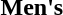<table>
<tr>
<th>Men's</th>
<td valign=top></td>
<td valign=top></td>
<td valign=top></td>
</tr>
</table>
